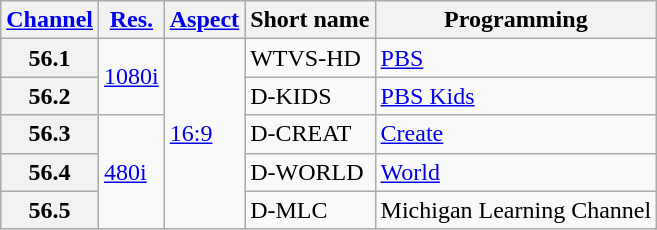<table class="wikitable">
<tr>
<th scope = "col"><a href='#'>Channel</a></th>
<th scope = "col"><a href='#'>Res.</a></th>
<th scope = "col"><a href='#'>Aspect</a></th>
<th scope = "col">Short name</th>
<th scope = "col">Programming</th>
</tr>
<tr>
<th scope = "row">56.1</th>
<td rowspan="2"><a href='#'>1080i</a></td>
<td rowspan="5"><a href='#'>16:9</a></td>
<td>WTVS-HD</td>
<td><a href='#'>PBS</a></td>
</tr>
<tr>
<th scope = "row">56.2</th>
<td>D-KIDS</td>
<td><a href='#'>PBS Kids</a></td>
</tr>
<tr>
<th scope = "row">56.3</th>
<td rowspan="3"><a href='#'>480i</a></td>
<td>D-CREAT</td>
<td><a href='#'>Create</a></td>
</tr>
<tr>
<th scope = "row">56.4</th>
<td>D-WORLD</td>
<td><a href='#'>World</a></td>
</tr>
<tr>
<th scope = "row">56.5</th>
<td>D-MLC</td>
<td>Michigan Learning Channel</td>
</tr>
</table>
